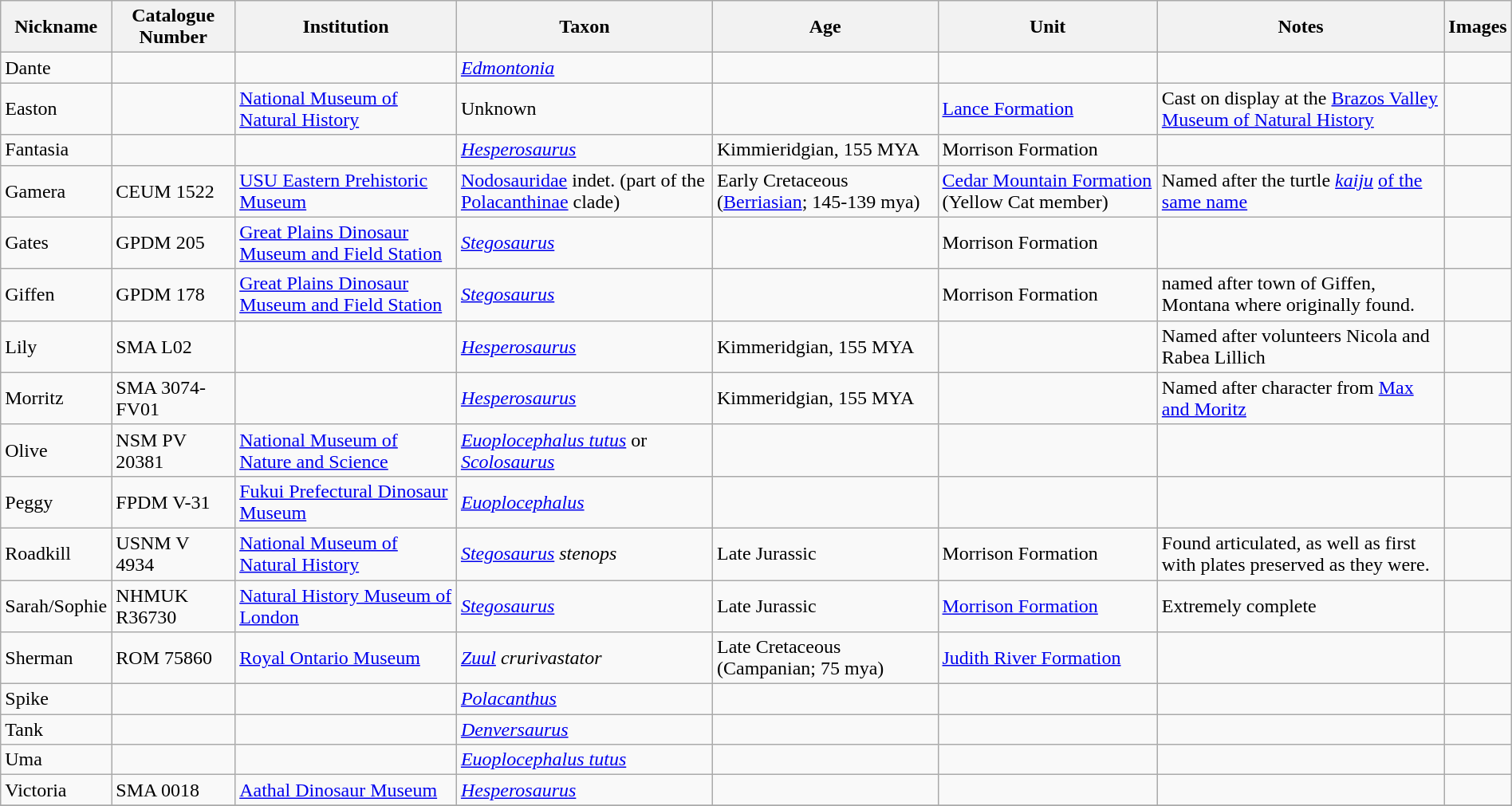<table class="wikitable sortable" align="center" width="100%">
<tr>
<th>Nickname</th>
<th>Catalogue Number</th>
<th>Institution</th>
<th>Taxon</th>
<th>Age</th>
<th>Unit</th>
<th>Notes</th>
<th>Images</th>
</tr>
<tr>
<td>Dante</td>
<td></td>
<td></td>
<td><em><a href='#'>Edmontonia</a></em></td>
<td></td>
<td></td>
<td></td>
<td></td>
</tr>
<tr>
<td>Easton</td>
<td></td>
<td><a href='#'>National Museum of Natural History</a></td>
<td>Unknown</td>
<td></td>
<td><a href='#'>Lance Formation</a></td>
<td>Cast on display at the <a href='#'>Brazos Valley Museum of Natural History</a></td>
<td></td>
</tr>
<tr>
<td>Fantasia</td>
<td></td>
<td></td>
<td><em><a href='#'>Hesperosaurus</a></em></td>
<td>Kimmieridgian, 155 MYA</td>
<td>Morrison Formation</td>
<td></td>
<td></td>
</tr>
<tr>
<td>Gamera</td>
<td>CEUM 1522</td>
<td><a href='#'>USU Eastern Prehistoric Museum</a></td>
<td><a href='#'>Nodosauridae</a> indet. (part of the <a href='#'>Polacanthinae</a> clade)</td>
<td>Early Cretaceous (<a href='#'>Berriasian</a>; 145-139 mya)</td>
<td><a href='#'>Cedar Mountain Formation</a> (Yellow Cat member)</td>
<td>Named after the turtle <em><a href='#'>kaiju</a></em> <a href='#'>of the same name</a></td>
<td></td>
</tr>
<tr>
<td>Gates</td>
<td>GPDM 205</td>
<td><a href='#'>Great Plains Dinosaur Museum and Field Station</a></td>
<td><em><a href='#'>Stegosaurus</a></em></td>
<td></td>
<td>Morrison Formation</td>
<td></td>
<td></td>
</tr>
<tr>
<td>Giffen</td>
<td>GPDM 178</td>
<td><a href='#'>Great Plains Dinosaur Museum and Field Station</a></td>
<td><em><a href='#'>Stegosaurus</a></em></td>
<td></td>
<td>Morrison Formation</td>
<td>named after town of Giffen, Montana where originally found.</td>
<td></td>
</tr>
<tr>
<td>Lily</td>
<td>SMA L02</td>
<td></td>
<td><em><a href='#'>Hesperosaurus</a></em></td>
<td>Kimmeridgian, 155 MYA</td>
<td></td>
<td>Named after volunteers Nicola and Rabea Lillich</td>
<td></td>
</tr>
<tr>
<td>Morritz</td>
<td>SMA 3074-FV01</td>
<td></td>
<td><em><a href='#'>Hesperosaurus</a></em></td>
<td>Kimmeridgian, 155 MYA</td>
<td></td>
<td>Named after character from <a href='#'>Max and Moritz</a></td>
<td></td>
</tr>
<tr>
<td>Olive</td>
<td>NSM PV 20381</td>
<td><a href='#'>National Museum of Nature and Science</a></td>
<td><a href='#'><em>Euoplocephalus tutus</em></a> or <em><a href='#'>Scolosaurus</a></em></td>
<td></td>
<td></td>
<td></td>
<td></td>
</tr>
<tr>
<td>Peggy</td>
<td>FPDM V-31</td>
<td><a href='#'>Fukui Prefectural Dinosaur Museum</a></td>
<td><em><a href='#'>Euoplocephalus</a></em></td>
<td></td>
<td></td>
<td></td>
<td></td>
</tr>
<tr>
<td>Roadkill</td>
<td>USNM V 4934</td>
<td><a href='#'>National Museum of Natural History</a></td>
<td><em><a href='#'>Stegosaurus</a> stenops</em></td>
<td>Late Jurassic</td>
<td>Morrison Formation</td>
<td>Found articulated, as well as first with plates preserved as they were.</td>
<td></td>
</tr>
<tr>
<td>Sarah/Sophie</td>
<td>NHMUK R36730</td>
<td><a href='#'>Natural History Museum of London</a></td>
<td><em><a href='#'>Stegosaurus</a></em></td>
<td>Late Jurassic</td>
<td><a href='#'>Morrison Formation</a></td>
<td>Extremely complete</td>
<td></td>
</tr>
<tr>
<td>Sherman</td>
<td>ROM 75860</td>
<td><a href='#'>Royal Ontario Museum</a></td>
<td><em><a href='#'>Zuul</a> crurivastator</em></td>
<td>Late Cretaceous (Campanian; 75 mya)</td>
<td><a href='#'>Judith River Formation</a></td>
<td></td>
<td></td>
</tr>
<tr>
<td>Spike</td>
<td></td>
<td></td>
<td><em><a href='#'>Polacanthus</a></em></td>
<td></td>
<td></td>
<td></td>
</tr>
<tr>
<td>Tank</td>
<td></td>
<td></td>
<td><em><a href='#'>Denversaurus</a></em></td>
<td></td>
<td></td>
<td></td>
<td></td>
</tr>
<tr>
<td>Uma</td>
<td></td>
<td></td>
<td><a href='#'><em>Euoplocephalus tutus</em></a></td>
<td></td>
<td></td>
<td></td>
<td></td>
</tr>
<tr>
<td>Victoria</td>
<td>SMA 0018</td>
<td><a href='#'>Aathal Dinosaur Museum</a></td>
<td><em><a href='#'>Hesperosaurus</a></em></td>
<td></td>
<td></td>
<td></td>
<td></td>
</tr>
<tr>
</tr>
</table>
